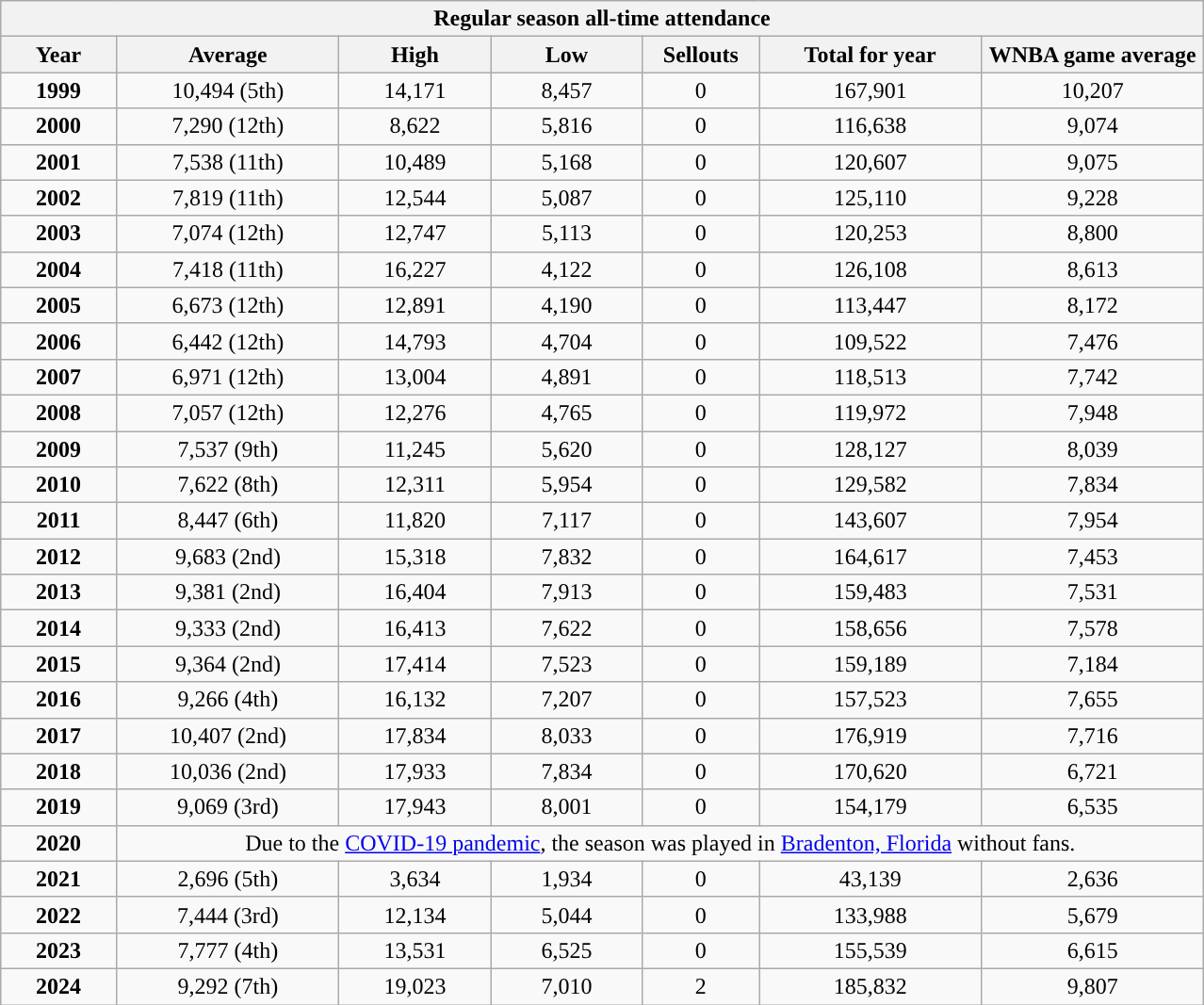<table class="wikitable" style="clear:both; margin:1.5em auto; text-align:center;">
<tr>
<th colspan=7>Regular season all-time attendance</th>
</tr>
<tr>
<th style="width:75px;">Year</th>
<th style="width:150px;">Average</th>
<th style="width:100px;">High</th>
<th style="width:100px;">Low</th>
<th style="width:75px;">Sellouts</th>
<th style="width:150px;">Total for year</th>
<th style="width:150px;">WNBA game average</th>
</tr>
<tr>
<td><strong>1999</strong></td>
<td>10,494 (5th)</td>
<td>14,171</td>
<td>8,457</td>
<td>0</td>
<td>167,901</td>
<td>10,207</td>
</tr>
<tr>
<td><strong>2000</strong></td>
<td>7,290 (12th)</td>
<td>8,622</td>
<td>5,816</td>
<td>0</td>
<td>116,638</td>
<td>9,074</td>
</tr>
<tr>
<td><strong>2001</strong></td>
<td>7,538 (11th)</td>
<td>10,489</td>
<td>5,168</td>
<td>0</td>
<td>120,607</td>
<td>9,075</td>
</tr>
<tr>
<td><strong>2002</strong></td>
<td>7,819 (11th)</td>
<td>12,544</td>
<td>5,087</td>
<td>0</td>
<td>125,110</td>
<td>9,228</td>
</tr>
<tr>
<td><strong>2003</strong></td>
<td>7,074 (12th)</td>
<td>12,747</td>
<td>5,113</td>
<td>0</td>
<td>120,253</td>
<td>8,800</td>
</tr>
<tr>
<td><strong>2004</strong></td>
<td>7,418 (11th)</td>
<td>16,227</td>
<td>4,122</td>
<td>0</td>
<td>126,108</td>
<td>8,613</td>
</tr>
<tr>
<td><strong>2005</strong></td>
<td>6,673 (12th)</td>
<td>12,891</td>
<td>4,190</td>
<td>0</td>
<td>113,447</td>
<td>8,172</td>
</tr>
<tr>
<td><strong>2006</strong></td>
<td>6,442 (12th)</td>
<td>14,793</td>
<td>4,704</td>
<td>0</td>
<td>109,522</td>
<td>7,476</td>
</tr>
<tr>
<td><strong>2007</strong></td>
<td>6,971 (12th)</td>
<td>13,004</td>
<td>4,891</td>
<td>0</td>
<td>118,513</td>
<td>7,742</td>
</tr>
<tr>
<td><strong>2008</strong></td>
<td>7,057 (12th)</td>
<td>12,276</td>
<td>4,765</td>
<td>0</td>
<td>119,972</td>
<td>7,948</td>
</tr>
<tr>
<td><strong>2009</strong></td>
<td>7,537 (9th)</td>
<td>11,245</td>
<td>5,620</td>
<td>0</td>
<td>128,127</td>
<td>8,039</td>
</tr>
<tr>
<td><strong>2010</strong></td>
<td>7,622 (8th)</td>
<td>12,311</td>
<td>5,954</td>
<td>0</td>
<td>129,582</td>
<td>7,834</td>
</tr>
<tr>
<td><strong>2011</strong></td>
<td>8,447 (6th)</td>
<td>11,820</td>
<td>7,117</td>
<td>0</td>
<td>143,607</td>
<td>7,954</td>
</tr>
<tr>
<td><strong>2012</strong></td>
<td>9,683 (2nd)</td>
<td>15,318</td>
<td>7,832</td>
<td>0</td>
<td>164,617</td>
<td>7,453</td>
</tr>
<tr>
<td><strong>2013</strong></td>
<td>9,381 (2nd)</td>
<td>16,404</td>
<td>7,913</td>
<td>0</td>
<td>159,483</td>
<td>7,531</td>
</tr>
<tr>
<td><strong>2014</strong></td>
<td>9,333 (2nd)</td>
<td>16,413</td>
<td>7,622</td>
<td>0</td>
<td>158,656</td>
<td>7,578</td>
</tr>
<tr>
<td><strong>2015</strong></td>
<td>9,364 (2nd)</td>
<td>17,414</td>
<td>7,523</td>
<td>0</td>
<td>159,189</td>
<td>7,184</td>
</tr>
<tr>
<td><strong>2016</strong></td>
<td>9,266 (4th)</td>
<td>16,132</td>
<td>7,207</td>
<td>0</td>
<td>157,523</td>
<td>7,655</td>
</tr>
<tr>
<td><strong>2017</strong></td>
<td>10,407 (2nd)</td>
<td>17,834</td>
<td>8,033</td>
<td>0</td>
<td>176,919</td>
<td>7,716</td>
</tr>
<tr>
<td><strong>2018</strong></td>
<td>10,036 (2nd)</td>
<td>17,933</td>
<td>7,834</td>
<td>0</td>
<td>170,620</td>
<td>6,721</td>
</tr>
<tr>
<td><strong>2019</strong></td>
<td>9,069 (3rd)</td>
<td>17,943</td>
<td>8,001</td>
<td>0</td>
<td>154,179</td>
<td>6,535</td>
</tr>
<tr align="center">
<td><strong>2020</strong></td>
<td colspan=6>Due to the <a href='#'>COVID-19 pandemic</a>, the season was played in <a href='#'>Bradenton, Florida</a> without fans.</td>
</tr>
<tr>
<td><strong>2021</strong></td>
<td>2,696 (5th)</td>
<td>3,634</td>
<td>1,934</td>
<td>0</td>
<td>43,139</td>
<td>2,636</td>
</tr>
<tr>
<td><strong>2022</strong></td>
<td>7,444 (3rd)</td>
<td>12,134</td>
<td>5,044</td>
<td>0</td>
<td>133,988</td>
<td>5,679</td>
</tr>
<tr>
<td><strong>2023</strong></td>
<td>7,777 (4th)</td>
<td>13,531</td>
<td>6,525</td>
<td>0</td>
<td>155,539</td>
<td>6,615</td>
</tr>
<tr>
<td><strong>2024</strong></td>
<td>9,292 (7th)</td>
<td>19,023</td>
<td>7,010</td>
<td>2</td>
<td>185,832</td>
<td>9,807</td>
</tr>
</table>
